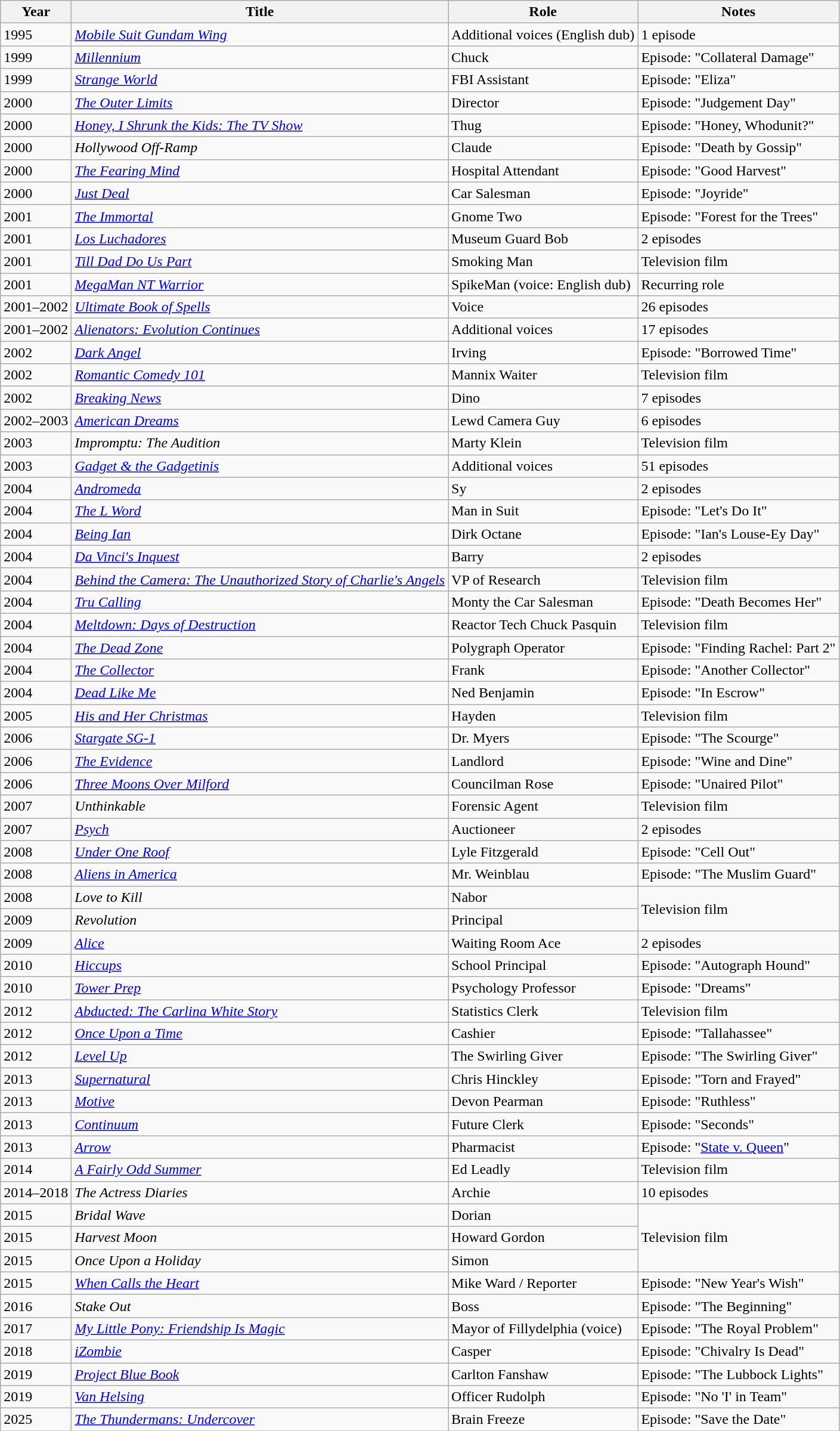<table class="wikitable sortable">
<tr>
<th>Year</th>
<th>Title</th>
<th>Role</th>
<th>Notes</th>
</tr>
<tr>
<td>1995</td>
<td><em><a href='#'>Mobile Suit Gundam Wing</a></em></td>
<td>Additional voices (English dub)</td>
<td>1 episode</td>
</tr>
<tr>
<td>1999</td>
<td><em><a href='#'>Millennium</a></em></td>
<td>Chuck</td>
<td>Episode: "Collateral Damage"</td>
</tr>
<tr>
<td>1999</td>
<td><em><a href='#'>Strange World</a></em></td>
<td>FBI Assistant</td>
<td>Episode: "Eliza"</td>
</tr>
<tr>
<td>2000</td>
<td><em><a href='#'>The Outer Limits</a></em></td>
<td>Director</td>
<td>Episode: "Judgement Day"</td>
</tr>
<tr>
<td>2000</td>
<td><em><a href='#'>Honey, I Shrunk the Kids: The TV Show</a></em></td>
<td>Thug</td>
<td>Episode: "Honey, Whodunit?"</td>
</tr>
<tr>
<td>2000</td>
<td><em>Hollywood Off-Ramp</em></td>
<td>Claude</td>
<td>Episode: "Death by Gossip"</td>
</tr>
<tr>
<td>2000</td>
<td><em><a href='#'>The Fearing Mind</a></em></td>
<td>Hospital Attendant</td>
<td>Episode: "Good Harvest"</td>
</tr>
<tr>
<td>2000</td>
<td><em><a href='#'>Just Deal</a></em></td>
<td>Car Salesman</td>
<td>Episode: "Joyride"</td>
</tr>
<tr>
<td>2001</td>
<td><em><a href='#'>The Immortal</a></em></td>
<td>Gnome Two</td>
<td>Episode: "Forest for the Trees"</td>
</tr>
<tr>
<td>2001</td>
<td><em><a href='#'>Los Luchadores</a></em></td>
<td>Museum Guard Bob</td>
<td>2 episodes</td>
</tr>
<tr>
<td>2001</td>
<td><em><a href='#'>Till Dad Do Us Part</a></em></td>
<td>Smoking Man</td>
<td>Television film</td>
</tr>
<tr>
<td>2001</td>
<td><em><a href='#'>MegaMan NT Warrior</a></em></td>
<td>SpikeMan (voice: English dub)</td>
<td>Recurring role</td>
</tr>
<tr>
<td>2001–2002</td>
<td><em><a href='#'>Ultimate Book of Spells</a></em></td>
<td>Voice</td>
<td>26 episodes</td>
</tr>
<tr>
<td>2001–2002</td>
<td><em><a href='#'>Alienators: Evolution Continues</a></em></td>
<td>Additional voices</td>
<td>17 episodes</td>
</tr>
<tr>
<td>2002</td>
<td><em><a href='#'>Dark Angel</a></em></td>
<td>Irving</td>
<td>Episode: "Borrowed Time"</td>
</tr>
<tr>
<td>2002</td>
<td><em><a href='#'>Romantic Comedy 101</a></em></td>
<td>Mannix Waiter</td>
<td>Television film</td>
</tr>
<tr>
<td>2002</td>
<td><em><a href='#'>Breaking News</a></em></td>
<td>Dino</td>
<td>7 episodes</td>
</tr>
<tr>
<td>2002–2003</td>
<td><em><a href='#'>American Dreams</a></em></td>
<td>Lewd Camera Guy</td>
<td>6 episodes</td>
</tr>
<tr>
<td>2003</td>
<td><em>Impromptu: The Audition</em></td>
<td>Marty Klein</td>
<td>Television film</td>
</tr>
<tr>
<td>2003</td>
<td><em><a href='#'>Gadget & the Gadgetinis</a></em></td>
<td>Additional voices</td>
<td>51 episodes</td>
</tr>
<tr>
<td>2004</td>
<td><em><a href='#'>Andromeda</a></em></td>
<td>Sy</td>
<td>2 episodes</td>
</tr>
<tr>
<td>2004</td>
<td><em><a href='#'>The L Word</a></em></td>
<td>Man in Suit</td>
<td>Episode: "Let's Do It"</td>
</tr>
<tr>
<td>2004</td>
<td><em><a href='#'>Being Ian</a></em></td>
<td>Dirk Octane</td>
<td>Episode: "Ian's Louse-Ey Day"</td>
</tr>
<tr>
<td>2004</td>
<td><em><a href='#'>Da Vinci's Inquest</a></em></td>
<td>Barry</td>
<td>2 episodes</td>
</tr>
<tr>
<td>2004</td>
<td><em><a href='#'>Behind the Camera: The Unauthorized Story of Charlie's Angels</a></em></td>
<td>VP of Research</td>
<td>Television film</td>
</tr>
<tr>
<td>2004</td>
<td><em><a href='#'>Tru Calling</a></em></td>
<td>Monty the Car Salesman</td>
<td>Episode: "Death Becomes Her"</td>
</tr>
<tr>
<td>2004</td>
<td><em><a href='#'>Meltdown: Days of Destruction</a></em></td>
<td>Reactor Tech Chuck Pasquin</td>
<td>Television film</td>
</tr>
<tr>
<td>2004</td>
<td><em><a href='#'>The Dead Zone</a></em></td>
<td>Polygraph Operator</td>
<td>Episode: "Finding Rachel: Part 2"</td>
</tr>
<tr>
<td>2004</td>
<td><em><a href='#'>The Collector</a></em></td>
<td>Frank</td>
<td>Episode: "Another Collector"</td>
</tr>
<tr>
<td>2004</td>
<td><em><a href='#'>Dead Like Me</a></em></td>
<td>Ned Benjamin</td>
<td>Episode: "In Escrow"</td>
</tr>
<tr>
<td>2005</td>
<td><em><a href='#'>His and Her Christmas</a></em></td>
<td>Hayden</td>
<td>Television film</td>
</tr>
<tr>
<td>2006</td>
<td><em><a href='#'>Stargate SG-1</a></em></td>
<td>Dr. Myers</td>
<td>Episode: "The Scourge"</td>
</tr>
<tr>
<td>2006</td>
<td><em><a href='#'>The Evidence</a></em></td>
<td>Landlord</td>
<td>Episode: "Wine and Dine"</td>
</tr>
<tr>
<td>2006</td>
<td><em><a href='#'>Three Moons Over Milford</a></em></td>
<td>Councilman Rose</td>
<td>Episode: "Unaired Pilot"</td>
</tr>
<tr>
<td>2007</td>
<td><em>Unthinkable</em></td>
<td>Forensic Agent</td>
<td>Television film</td>
</tr>
<tr>
<td>2007</td>
<td><em><a href='#'>Psych</a></em></td>
<td>Auctioneer</td>
<td>2 episodes</td>
</tr>
<tr>
<td>2008</td>
<td><em><a href='#'>Under One Roof</a></em></td>
<td>Lyle Fitzgerald</td>
<td>Episode: "Cell Out"</td>
</tr>
<tr>
<td>2008</td>
<td><em><a href='#'>Aliens in America</a></em></td>
<td>Mr. Weinblau</td>
<td>Episode: "The Muslim Guard"</td>
</tr>
<tr>
<td>2008</td>
<td><em>Love to Kill</em></td>
<td>Nabor</td>
<td rowspan="2">Television film</td>
</tr>
<tr>
<td>2009</td>
<td><em>Revolution</em></td>
<td>Principal </td>
</tr>
<tr>
<td>2009</td>
<td><em><a href='#'>Alice</a></em></td>
<td>Waiting Room Ace</td>
<td>2 episodes</td>
</tr>
<tr>
<td>2010</td>
<td><em><a href='#'>Hiccups</a></em></td>
<td>School Principal</td>
<td>Episode: "Autograph Hound"</td>
</tr>
<tr>
<td>2010</td>
<td><em><a href='#'>Tower Prep</a></em></td>
<td>Psychology Professor</td>
<td>Episode: "Dreams"</td>
</tr>
<tr>
<td>2012</td>
<td><em><a href='#'>Abducted: The Carlina White Story</a></em></td>
<td>Statistics Clerk</td>
<td>Television film</td>
</tr>
<tr>
<td>2012</td>
<td><em><a href='#'>Once Upon a Time</a></em></td>
<td>Cashier</td>
<td>Episode: "Tallahassee"</td>
</tr>
<tr>
<td>2012</td>
<td><em><a href='#'>Level Up</a></em></td>
<td>The Swirling Giver</td>
<td>Episode: "The Swirling Giver"</td>
</tr>
<tr>
<td>2013</td>
<td><em><a href='#'>Supernatural</a></em></td>
<td>Chris Hinckley</td>
<td>Episode: "Torn and Frayed"</td>
</tr>
<tr>
<td>2013</td>
<td><em><a href='#'>Motive</a></em></td>
<td>Devon Pearman</td>
<td>Episode: "Ruthless"</td>
</tr>
<tr>
<td>2013</td>
<td><em><a href='#'>Continuum</a></em></td>
<td>Future Clerk</td>
<td>Episode: "Seconds"</td>
</tr>
<tr>
<td>2013</td>
<td><em><a href='#'>Arrow</a></em></td>
<td>Pharmacist</td>
<td>Episode: "<a href='#'>State v. Queen</a>"</td>
</tr>
<tr>
<td>2014</td>
<td><em><a href='#'>A Fairly Odd Summer</a></em></td>
<td>Ed Leadly</td>
<td>Television film</td>
</tr>
<tr>
<td>2014–2018</td>
<td><em>The Actress Diaries</em></td>
<td>Archie</td>
<td>10 episodes</td>
</tr>
<tr>
<td>2015</td>
<td><em>Bridal Wave</em></td>
<td>Dorian</td>
<td rowspan="3">Television film</td>
</tr>
<tr>
<td>2015</td>
<td><em>Harvest Moon</em></td>
<td>Howard Gordon</td>
</tr>
<tr>
<td>2015</td>
<td><em>Once Upon a Holiday</em></td>
<td>Simon</td>
</tr>
<tr>
<td>2015</td>
<td><em><a href='#'>When Calls the Heart</a></em></td>
<td>Mike Ward / Reporter</td>
<td>Episode: "New Year's Wish"</td>
</tr>
<tr>
<td>2016</td>
<td><em>Stake Out</em></td>
<td>Boss</td>
<td>Episode: "The Beginning"</td>
</tr>
<tr>
<td>2017</td>
<td><em><a href='#'>My Little Pony: Friendship Is Magic</a></em></td>
<td>Mayor of Fillydelphia (voice)</td>
<td>Episode: "The Royal Problem"</td>
</tr>
<tr>
<td>2018</td>
<td><em><a href='#'>iZombie</a></em></td>
<td>Casper</td>
<td>Episode: "Chivalry Is Dead"</td>
</tr>
<tr>
<td>2019</td>
<td><em><a href='#'>Project Blue Book</a></em></td>
<td>Carlton Fanshaw</td>
<td>Episode: "The Lubbock Lights"</td>
</tr>
<tr>
<td>2019</td>
<td><em><a href='#'>Van Helsing</a></em></td>
<td>Officer Rudolph</td>
<td>Episode: "No 'I' in Team"</td>
</tr>
<tr>
<td>2025</td>
<td><em><a href='#'>The Thundermans: Undercover</a></em></td>
<td>Brain Freeze</td>
<td>Episode: "Save the Date"</td>
</tr>
</table>
